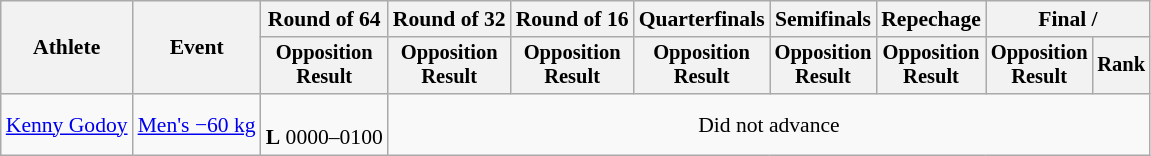<table class="wikitable" style="font-size:90%">
<tr>
<th rowspan="2">Athlete</th>
<th rowspan="2">Event</th>
<th>Round of 64</th>
<th>Round of 32</th>
<th>Round of 16</th>
<th>Quarterfinals</th>
<th>Semifinals</th>
<th>Repechage</th>
<th colspan=2>Final / </th>
</tr>
<tr style="font-size:95%">
<th>Opposition<br>Result</th>
<th>Opposition<br>Result</th>
<th>Opposition<br>Result</th>
<th>Opposition<br>Result</th>
<th>Opposition<br>Result</th>
<th>Opposition<br>Result</th>
<th>Opposition<br>Result</th>
<th>Rank</th>
</tr>
<tr align=center>
<td align=left><a href='#'>Kenny Godoy</a></td>
<td align=left><a href='#'>Men's −60 kg</a></td>
<td><br><strong>L</strong> 0000–0100</td>
<td colspan=7>Did not advance</td>
</tr>
</table>
